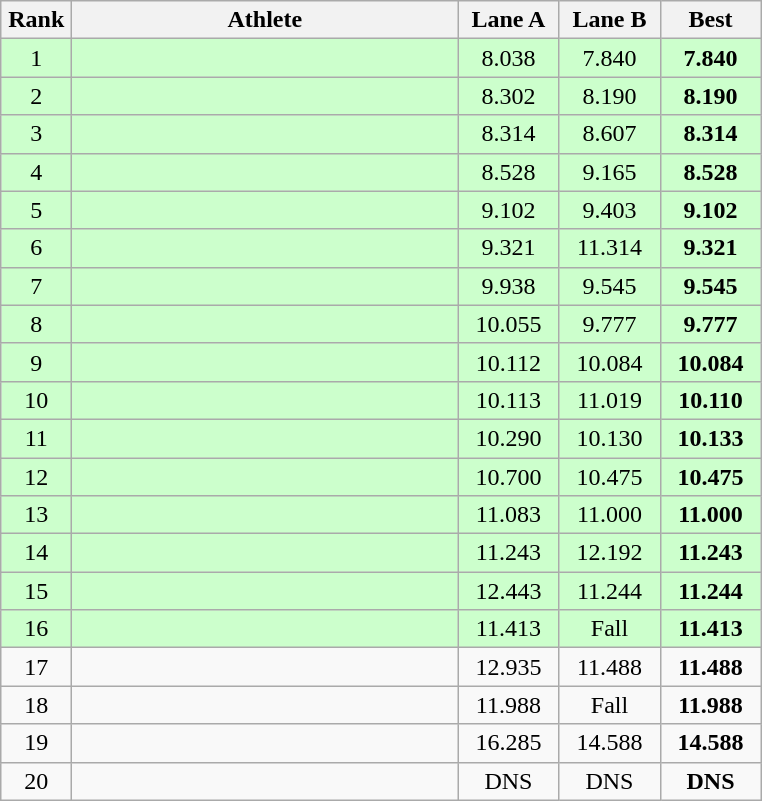<table class="wikitable" style="text-align:center">
<tr>
<th width=40>Rank</th>
<th width=250>Athlete</th>
<th width=60>Lane A</th>
<th width=60>Lane B</th>
<th width=60>Best</th>
</tr>
<tr bgcolor="ccffcc">
<td>1</td>
<td align=left></td>
<td>8.038</td>
<td>7.840</td>
<td><strong>7.840</strong></td>
</tr>
<tr bgcolor="ccffcc">
<td>2</td>
<td align=left></td>
<td>8.302</td>
<td>8.190</td>
<td><strong>8.190</strong></td>
</tr>
<tr bgcolor="ccffcc">
<td>3</td>
<td align=left></td>
<td>8.314</td>
<td>8.607</td>
<td><strong>8.314</strong></td>
</tr>
<tr bgcolor="ccffcc">
<td>4</td>
<td align=left></td>
<td>8.528</td>
<td>9.165</td>
<td><strong>8.528</strong></td>
</tr>
<tr bgcolor="ccffcc">
<td>5</td>
<td align=left></td>
<td>9.102</td>
<td>9.403</td>
<td><strong>9.102</strong></td>
</tr>
<tr bgcolor="ccffcc">
<td>6</td>
<td align=left></td>
<td>9.321</td>
<td>11.314</td>
<td><strong>9.321</strong></td>
</tr>
<tr bgcolor="ccffcc">
<td>7</td>
<td align=left></td>
<td>9.938</td>
<td>9.545</td>
<td><strong>9.545</strong></td>
</tr>
<tr bgcolor="ccffcc">
<td>8</td>
<td align=left></td>
<td>10.055</td>
<td>9.777</td>
<td><strong>9.777</strong></td>
</tr>
<tr bgcolor="ccffcc">
<td>9</td>
<td align=left></td>
<td>10.112</td>
<td>10.084</td>
<td><strong>10.084</strong></td>
</tr>
<tr bgcolor="ccffcc">
<td>10</td>
<td align=left></td>
<td>10.113</td>
<td>11.019</td>
<td><strong>10.110</strong></td>
</tr>
<tr bgcolor="ccffcc">
<td>11</td>
<td align=left></td>
<td>10.290</td>
<td>10.130</td>
<td><strong>10.133</strong></td>
</tr>
<tr bgcolor="ccffcc">
<td>12</td>
<td align=left></td>
<td>10.700</td>
<td>10.475</td>
<td><strong>10.475</strong></td>
</tr>
<tr bgcolor="ccffcc">
<td>13</td>
<td align=left></td>
<td>11.083</td>
<td>11.000</td>
<td><strong>11.000</strong></td>
</tr>
<tr bgcolor="ccffcc">
<td>14</td>
<td align=left></td>
<td>11.243</td>
<td>12.192</td>
<td><strong>11.243</strong></td>
</tr>
<tr bgcolor="ccffcc">
<td>15</td>
<td align=left></td>
<td>12.443</td>
<td>11.244</td>
<td><strong>11.244</strong></td>
</tr>
<tr bgcolor="ccffcc">
<td>16</td>
<td align=left></td>
<td>11.413</td>
<td>Fall</td>
<td><strong>11.413</strong></td>
</tr>
<tr>
<td>17</td>
<td align=left></td>
<td>12.935</td>
<td>11.488</td>
<td><strong>11.488</strong></td>
</tr>
<tr>
<td>18</td>
<td align=left></td>
<td>11.988</td>
<td>Fall</td>
<td><strong>11.988</strong></td>
</tr>
<tr>
<td>19</td>
<td align=left></td>
<td>16.285</td>
<td>14.588</td>
<td><strong>14.588</strong></td>
</tr>
<tr>
<td>20</td>
<td align=left></td>
<td>DNS</td>
<td>DNS</td>
<td><strong>DNS</strong></td>
</tr>
</table>
